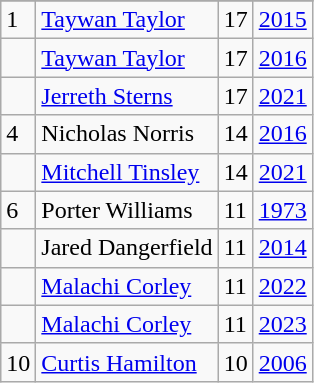<table class="wikitable">
<tr>
</tr>
<tr>
<td>1</td>
<td><a href='#'>Taywan Taylor</a></td>
<td>17</td>
<td><a href='#'>2015</a></td>
</tr>
<tr>
<td></td>
<td><a href='#'>Taywan Taylor</a></td>
<td>17</td>
<td><a href='#'>2016</a></td>
</tr>
<tr>
<td></td>
<td><a href='#'>Jerreth Sterns</a></td>
<td>17</td>
<td><a href='#'>2021</a></td>
</tr>
<tr>
<td>4</td>
<td>Nicholas Norris</td>
<td>14</td>
<td><a href='#'>2016</a></td>
</tr>
<tr>
<td></td>
<td><a href='#'>Mitchell Tinsley</a></td>
<td>14</td>
<td><a href='#'>2021</a></td>
</tr>
<tr>
<td>6</td>
<td>Porter Williams</td>
<td>11</td>
<td><a href='#'>1973</a></td>
</tr>
<tr>
<td></td>
<td>Jared Dangerfield</td>
<td>11</td>
<td><a href='#'>2014</a></td>
</tr>
<tr>
<td></td>
<td><a href='#'>Malachi Corley</a></td>
<td>11</td>
<td><a href='#'>2022</a></td>
</tr>
<tr>
<td></td>
<td><a href='#'>Malachi Corley</a></td>
<td>11</td>
<td><a href='#'>2023</a></td>
</tr>
<tr>
<td>10</td>
<td><a href='#'>Curtis Hamilton</a></td>
<td>10</td>
<td><a href='#'>2006</a></td>
</tr>
</table>
